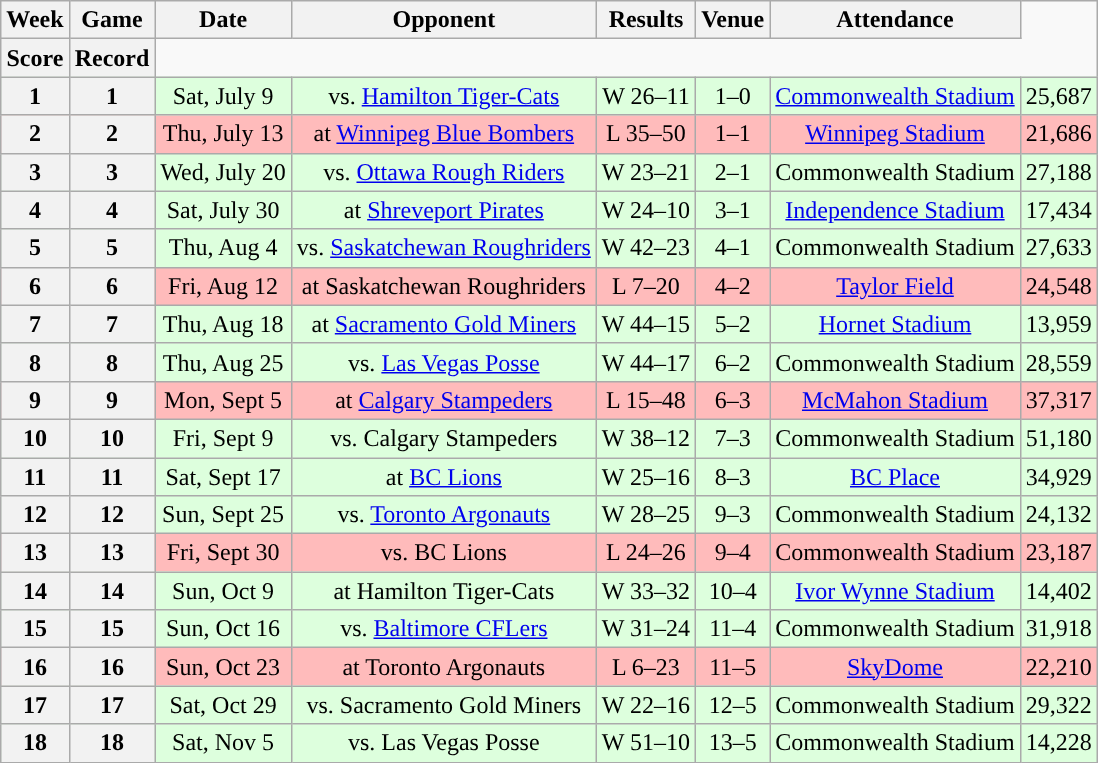<table class="wikitable" style="text-align:center">
<tr>
<th>Week</th>
<th>Game</th>
<th>Date</th>
<th>Opponent</th>
<th>Results</th>
<th>Venue</th>
<th>Attendance</th>
</tr>
<tr>
<th>Score</th>
<th>Record</th>
</tr>
<tr style="background:#ddffdd">
<th>1</th>
<th>1</th>
<td>Sat, July 9</td>
<td>vs. <a href='#'>Hamilton Tiger-Cats</a></td>
<td>W 26–11</td>
<td>1–0</td>
<td><a href='#'>Commonwealth Stadium</a></td>
<td>25,687</td>
</tr>
<tr style="background:#ffbbbb">
<th>2</th>
<th>2</th>
<td>Thu, July 13</td>
<td>at <a href='#'>Winnipeg Blue Bombers</a></td>
<td>L 35–50</td>
<td>1–1</td>
<td><a href='#'>Winnipeg Stadium</a></td>
<td>21,686</td>
</tr>
<tr style="background:#ddffdd">
<th>3</th>
<th>3</th>
<td>Wed, July 20</td>
<td>vs. <a href='#'>Ottawa Rough Riders</a></td>
<td>W 23–21</td>
<td>2–1</td>
<td>Commonwealth Stadium</td>
<td>27,188</td>
</tr>
<tr style="background:#ddffdd">
<th>4</th>
<th>4</th>
<td>Sat, July 30</td>
<td>at <a href='#'>Shreveport Pirates</a></td>
<td>W 24–10</td>
<td>3–1</td>
<td><a href='#'>Independence Stadium</a></td>
<td>17,434</td>
</tr>
<tr style="background:#ddffdd">
<th>5</th>
<th>5</th>
<td>Thu, Aug 4</td>
<td>vs. <a href='#'>Saskatchewan Roughriders</a></td>
<td>W 42–23</td>
<td>4–1</td>
<td>Commonwealth Stadium</td>
<td>27,633</td>
</tr>
<tr style="background:#ffbbbb">
<th>6</th>
<th>6</th>
<td>Fri, Aug 12</td>
<td>at Saskatchewan Roughriders</td>
<td>L 7–20</td>
<td>4–2</td>
<td><a href='#'>Taylor Field</a></td>
<td>24,548</td>
</tr>
<tr style="background:#ddffdd">
<th>7</th>
<th>7</th>
<td>Thu, Aug 18</td>
<td>at <a href='#'>Sacramento Gold Miners</a></td>
<td>W 44–15</td>
<td>5–2</td>
<td><a href='#'>Hornet Stadium</a></td>
<td>13,959</td>
</tr>
<tr style="background:#ddffdd">
<th>8</th>
<th>8</th>
<td>Thu, Aug 25</td>
<td>vs. <a href='#'>Las Vegas Posse</a></td>
<td>W 44–17</td>
<td>6–2</td>
<td>Commonwealth Stadium</td>
<td>28,559</td>
</tr>
<tr style="background:#ffbbbb">
<th>9</th>
<th>9</th>
<td>Mon, Sept 5</td>
<td>at <a href='#'>Calgary Stampeders</a></td>
<td>L 15–48</td>
<td>6–3</td>
<td><a href='#'>McMahon Stadium</a></td>
<td>37,317</td>
</tr>
<tr style="background:#ddffdd">
<th>10</th>
<th>10</th>
<td>Fri, Sept 9</td>
<td>vs. Calgary Stampeders</td>
<td>W 38–12</td>
<td>7–3</td>
<td>Commonwealth Stadium</td>
<td>51,180</td>
</tr>
<tr style="background:#ddffdd">
<th>11</th>
<th>11</th>
<td>Sat, Sept 17</td>
<td>at <a href='#'>BC Lions</a></td>
<td>W 25–16</td>
<td>8–3</td>
<td><a href='#'>BC Place</a></td>
<td>34,929</td>
</tr>
<tr style="background:#ddffdd">
<th>12</th>
<th>12</th>
<td>Sun, Sept 25</td>
<td>vs. <a href='#'>Toronto Argonauts</a></td>
<td>W 28–25</td>
<td>9–3</td>
<td>Commonwealth Stadium</td>
<td>24,132</td>
</tr>
<tr style="background:#ffbbbb">
<th>13</th>
<th>13</th>
<td>Fri, Sept 30</td>
<td>vs. BC Lions</td>
<td>L 24–26</td>
<td>9–4</td>
<td>Commonwealth Stadium</td>
<td>23,187</td>
</tr>
<tr style="background:#ddffdd">
<th>14</th>
<th>14</th>
<td>Sun, Oct 9</td>
<td>at Hamilton Tiger-Cats</td>
<td>W 33–32</td>
<td>10–4</td>
<td><a href='#'>Ivor Wynne Stadium</a></td>
<td>14,402</td>
</tr>
<tr style="background:#ddffdd">
<th>15</th>
<th>15</th>
<td>Sun, Oct 16</td>
<td>vs. <a href='#'>Baltimore CFLers</a></td>
<td>W 31–24</td>
<td>11–4</td>
<td>Commonwealth Stadium</td>
<td>31,918</td>
</tr>
<tr style="background:#ffbbbb">
<th>16</th>
<th>16</th>
<td>Sun, Oct 23</td>
<td>at Toronto Argonauts</td>
<td>L 6–23</td>
<td>11–5</td>
<td><a href='#'>SkyDome</a></td>
<td>22,210</td>
</tr>
<tr style="background:#ddffdd">
<th>17</th>
<th>17</th>
<td>Sat, Oct 29</td>
<td>vs. Sacramento Gold Miners</td>
<td>W 22–16</td>
<td>12–5</td>
<td>Commonwealth Stadium</td>
<td>29,322</td>
</tr>
<tr style="background:#ddffdd">
<th>18</th>
<th>18</th>
<td>Sat, Nov 5</td>
<td>vs. Las Vegas Posse</td>
<td>W 51–10</td>
<td>13–5</td>
<td>Commonwealth Stadium</td>
<td>14,228</td>
</tr>
</table>
